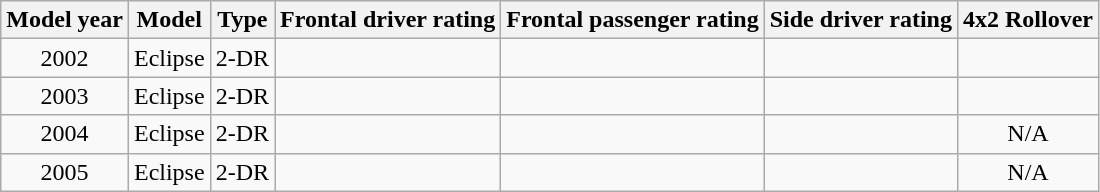<table class="wikitable">
<tr style="white-space:nowrap;">
<th>Model year</th>
<th>Model</th>
<th>Type</th>
<th>Frontal driver rating</th>
<th>Frontal passenger rating</th>
<th>Side driver rating</th>
<th>4x2 Rollover</th>
</tr>
<tr>
<td style="text-align:center;">2002</td>
<td style="text-align:center;">Eclipse</td>
<td style="text-align:center;">2-DR</td>
<td style="text-align:center;"></td>
<td style="text-align:center;"></td>
<td style="text-align:center;"></td>
<td style="text-align:center;"></td>
</tr>
<tr>
<td style="text-align:center;">2003</td>
<td style="text-align:center;">Eclipse</td>
<td style="text-align:center;">2-DR</td>
<td style="text-align:center;"></td>
<td style="text-align:center;"></td>
<td style="text-align:center;"></td>
<td style="text-align:center;"></td>
</tr>
<tr>
<td style="text-align:center;">2004</td>
<td style="text-align:center;">Eclipse</td>
<td style="text-align:center;">2-DR</td>
<td style="text-align:center;"></td>
<td style="text-align:center;"></td>
<td style="text-align:center;"></td>
<td style="text-align:center;">N/A</td>
</tr>
<tr>
<td style="text-align:center;">2005</td>
<td style="text-align:center;">Eclipse</td>
<td style="text-align:center;">2-DR</td>
<td style="text-align:center;"></td>
<td style="text-align:center;"></td>
<td style="text-align:center;"></td>
<td style="text-align:center;">N/A</td>
</tr>
</table>
